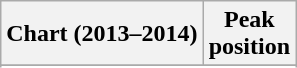<table class="wikitable sortable">
<tr>
<th align="left">Chart (2013–2014)</th>
<th align="center">Peak<br>position</th>
</tr>
<tr>
</tr>
<tr>
</tr>
<tr>
</tr>
<tr>
</tr>
<tr>
</tr>
</table>
